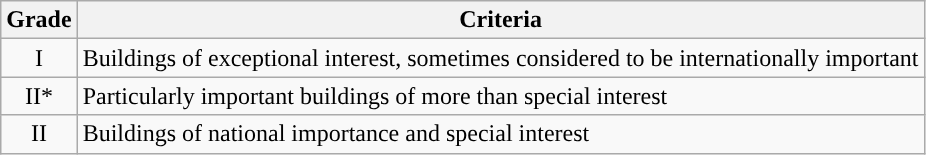<table class="wikitable">
<tr>
<th>Grade</th>
<th>Criteria</th>
</tr>
<tr>
<td align="center" >I</td>
<td>Buildings of exceptional interest, sometimes considered to be internationally important</td>
</tr>
<tr>
<td align="center" >II*</td>
<td>Particularly important buildings of more than special interest</td>
</tr>
<tr>
<td align="center" >II</td>
<td>Buildings of national importance and special interest</td>
</tr>
</table>
